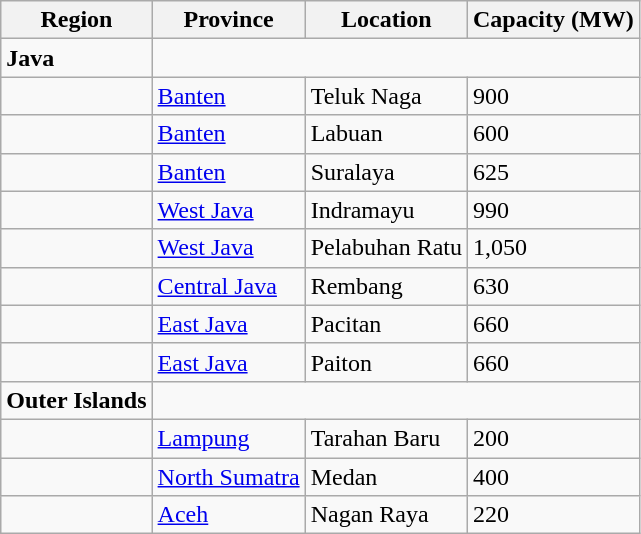<table class="wikitable">
<tr>
<th>Region</th>
<th>Province</th>
<th>Location</th>
<th>Capacity (MW)</th>
</tr>
<tr>
<td><strong>Java</strong></td>
</tr>
<tr>
<td></td>
<td><a href='#'>Banten</a></td>
<td>Teluk Naga</td>
<td>900</td>
</tr>
<tr>
<td></td>
<td><a href='#'>Banten</a></td>
<td>Labuan</td>
<td>600</td>
</tr>
<tr>
<td></td>
<td><a href='#'>Banten</a></td>
<td>Suralaya</td>
<td>625</td>
</tr>
<tr>
<td></td>
<td><a href='#'>West Java</a></td>
<td>Indramayu</td>
<td>990</td>
</tr>
<tr>
<td></td>
<td><a href='#'>West Java</a></td>
<td>Pelabuhan Ratu</td>
<td>1,050</td>
</tr>
<tr>
<td></td>
<td><a href='#'>Central Java</a></td>
<td>Rembang</td>
<td>630</td>
</tr>
<tr>
<td></td>
<td><a href='#'>East Java</a></td>
<td>Pacitan</td>
<td>660</td>
</tr>
<tr>
<td></td>
<td><a href='#'>East Java</a></td>
<td>Paiton</td>
<td>660</td>
</tr>
<tr>
<td><strong>Outer Islands</strong></td>
</tr>
<tr>
<td></td>
<td><a href='#'>Lampung</a></td>
<td>Tarahan Baru</td>
<td>200</td>
</tr>
<tr>
<td></td>
<td><a href='#'>North Sumatra</a></td>
<td>Medan</td>
<td>400</td>
</tr>
<tr>
<td></td>
<td><a href='#'>Aceh</a></td>
<td>Nagan Raya</td>
<td>220</td>
</tr>
</table>
